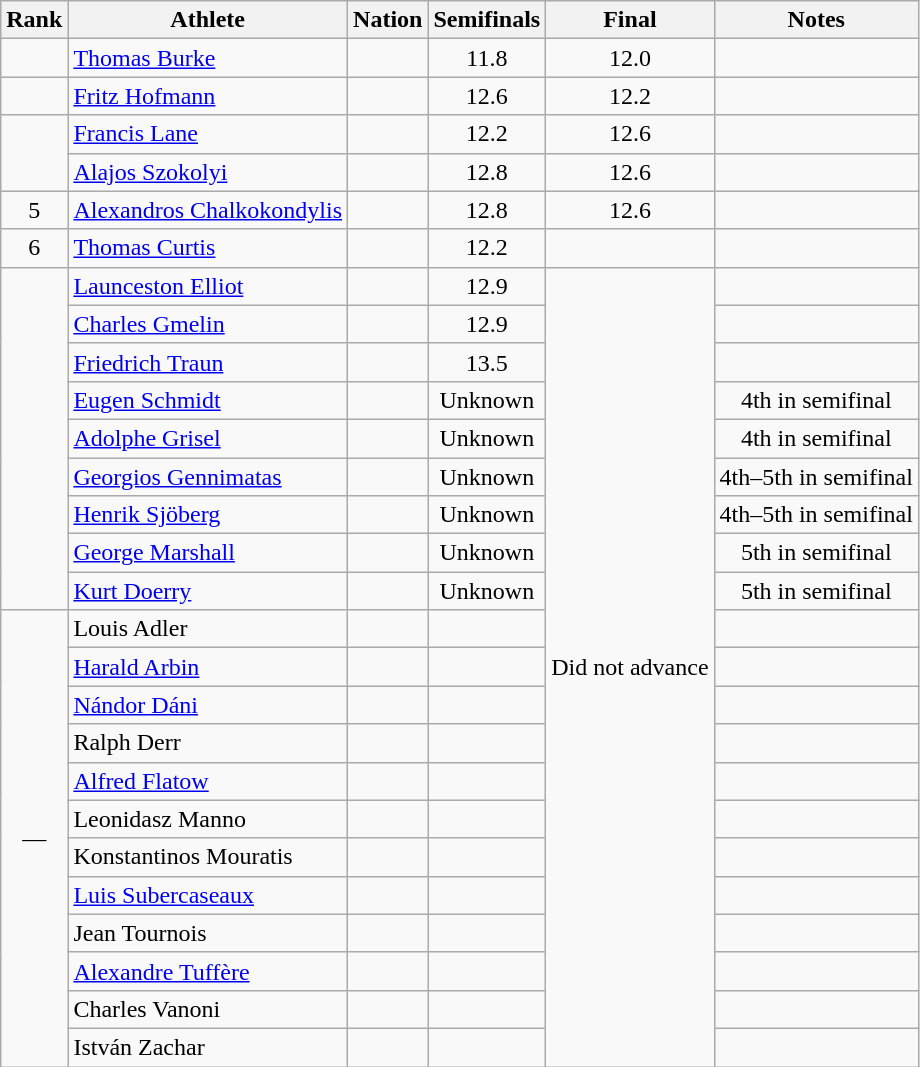<table class="wikitable sortable" style="text-align:center">
<tr>
<th>Rank</th>
<th>Athlete</th>
<th>Nation</th>
<th>Semifinals</th>
<th>Final</th>
<th>Notes</th>
</tr>
<tr>
<td></td>
<td align=left><a href='#'>Thomas Burke</a></td>
<td align=left></td>
<td>11.8</td>
<td>12.0</td>
<td></td>
</tr>
<tr>
<td></td>
<td align=left><a href='#'>Fritz Hofmann</a></td>
<td align=left></td>
<td>12.6</td>
<td>12.2</td>
<td></td>
</tr>
<tr>
<td rowspan=2></td>
<td align=left><a href='#'>Francis Lane</a></td>
<td align=left></td>
<td>12.2</td>
<td>12.6</td>
<td></td>
</tr>
<tr>
<td align=left><a href='#'>Alajos Szokolyi</a></td>
<td align=left></td>
<td>12.8</td>
<td>12.6</td>
<td></td>
</tr>
<tr>
<td>5</td>
<td align=left><a href='#'>Alexandros Chalkokondylis</a></td>
<td align=left></td>
<td>12.8</td>
<td>12.6</td>
<td></td>
</tr>
<tr>
<td>6</td>
<td align=left><a href='#'>Thomas Curtis</a></td>
<td align=left></td>
<td>12.2</td>
<td data-sort-value=99.9></td>
<td></td>
</tr>
<tr>
<td rowspan=9></td>
<td align=left><a href='#'>Launceston Elliot</a></td>
<td align=left></td>
<td>12.9</td>
<td rowspan=21 data-sort-value=99.9>Did not advance</td>
<td></td>
</tr>
<tr>
<td align=left><a href='#'>Charles Gmelin</a></td>
<td align=left></td>
<td>12.9</td>
<td></td>
</tr>
<tr>
<td align=left><a href='#'>Friedrich Traun</a></td>
<td align=left></td>
<td>13.5</td>
<td></td>
</tr>
<tr>
<td align=left><a href='#'>Eugen Schmidt</a></td>
<td align=left></td>
<td data-sort-value=60.0>Unknown</td>
<td>4th in semifinal</td>
</tr>
<tr>
<td align=left><a href='#'>Adolphe Grisel</a></td>
<td align=left></td>
<td data-sort-value=60.0>Unknown</td>
<td>4th in semifinal</td>
</tr>
<tr>
<td align=left><a href='#'>Georgios Gennimatas</a></td>
<td align=left></td>
<td data-sort-value=60.0>Unknown</td>
<td>4th–5th in semifinal</td>
</tr>
<tr>
<td align=left><a href='#'>Henrik Sjöberg</a></td>
<td align=left></td>
<td data-sort-value=60.0>Unknown</td>
<td>4th–5th in semifinal</td>
</tr>
<tr>
<td align=left><a href='#'>George Marshall</a></td>
<td align=left></td>
<td data-sort-value=60.0>Unknown</td>
<td>5th in semifinal</td>
</tr>
<tr>
<td align=left><a href='#'>Kurt Doerry</a></td>
<td align=left></td>
<td data-sort-value=60.0>Unknown</td>
<td>5th in semifinal</td>
</tr>
<tr>
<td rowspan=12 data-sort-value=16>—</td>
<td align=left>Louis Adler</td>
<td align=left></td>
<td data-sort-value=99.9></td>
<td></td>
</tr>
<tr>
<td align=left><a href='#'>Harald Arbin</a></td>
<td align=left></td>
<td data-sort-value=99.9></td>
<td></td>
</tr>
<tr>
<td align=left><a href='#'>Nándor Dáni</a></td>
<td align=left></td>
<td data-sort-value=99.9></td>
<td></td>
</tr>
<tr>
<td align=left>Ralph Derr</td>
<td align=left></td>
<td data-sort-value=99.9></td>
<td></td>
</tr>
<tr>
<td align=left><a href='#'>Alfred Flatow</a></td>
<td align=left></td>
<td data-sort-value=99.9></td>
<td></td>
</tr>
<tr>
<td align=left>Leonidasz Manno</td>
<td align=left></td>
<td data-sort-value=99.9></td>
<td></td>
</tr>
<tr>
<td align=left>Konstantinos Mouratis</td>
<td align=left></td>
<td data-sort-value=99.9></td>
<td></td>
</tr>
<tr>
<td align=left><a href='#'>Luis Subercaseaux</a></td>
<td align=left></td>
<td data-sort-value=99.9></td>
<td></td>
</tr>
<tr>
<td align=left>Jean Tournois</td>
<td align=left></td>
<td data-sort-value=99.9></td>
<td></td>
</tr>
<tr>
<td align=left><a href='#'>Alexandre Tuffère</a></td>
<td align=left></td>
<td data-sort-value=99.9></td>
<td></td>
</tr>
<tr>
<td align=left>Charles Vanoni</td>
<td align=left></td>
<td data-sort-value=99.9></td>
<td></td>
</tr>
<tr>
<td align=left>István Zachar</td>
<td align=left></td>
<td data-sort-value=99.9></td>
<td></td>
</tr>
</table>
